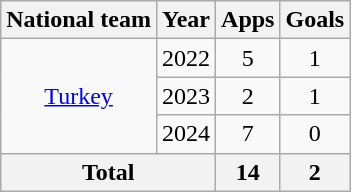<table class=wikitable style="text-align: center">
<tr>
<th>National team</th>
<th>Year</th>
<th>Apps</th>
<th>Goals</th>
</tr>
<tr>
<td rowspan="3"><a href='#'>Turkey</a></td>
<td>2022</td>
<td>5</td>
<td>1</td>
</tr>
<tr>
<td>2023</td>
<td>2</td>
<td>1</td>
</tr>
<tr>
<td>2024</td>
<td>7</td>
<td>0</td>
</tr>
<tr>
<th colspan="2">Total</th>
<th>14</th>
<th>2</th>
</tr>
</table>
